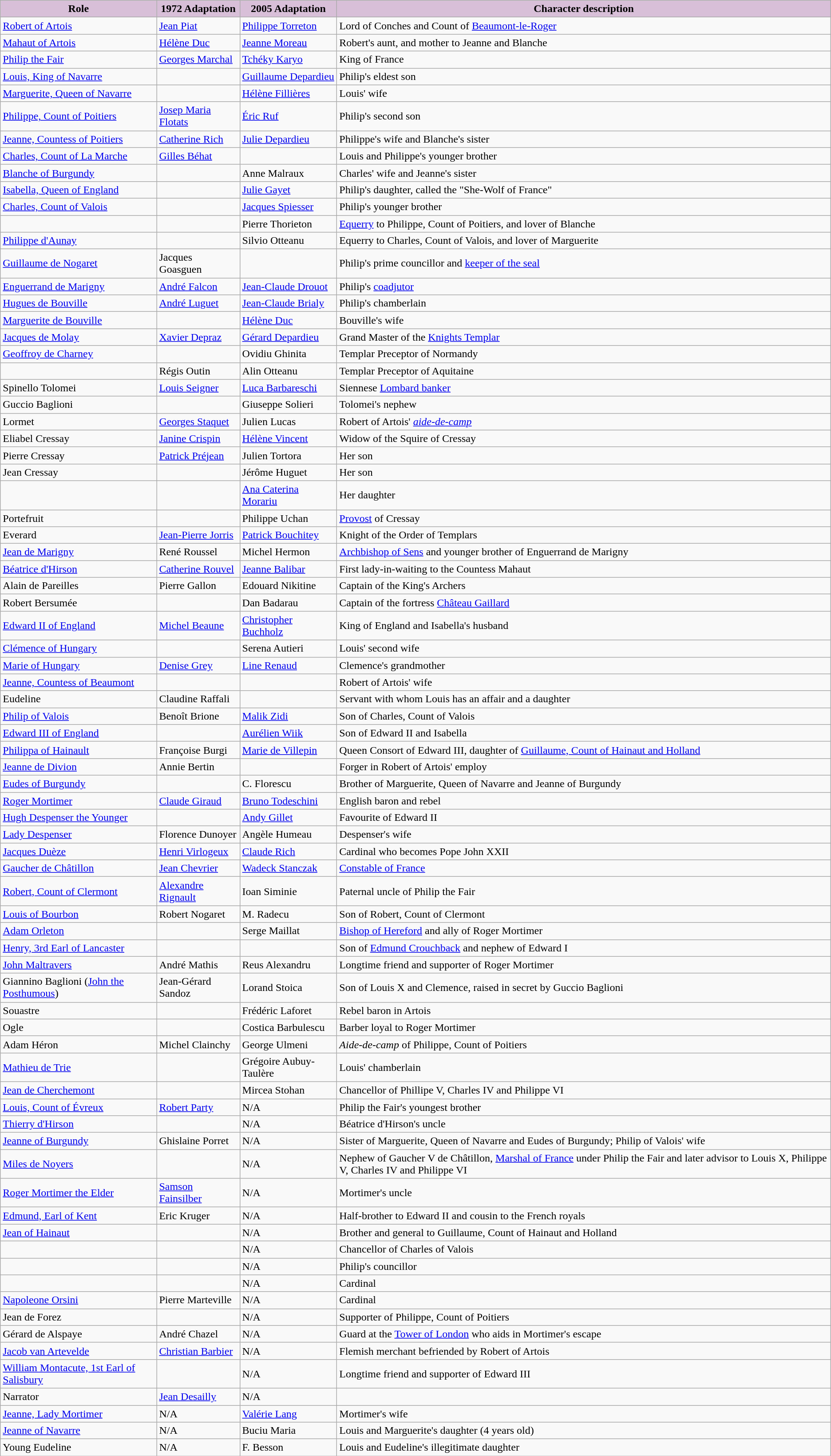<table class="wikitable" margin-right:auto; background:#fff;">
<tr style="color:black">
<th style="background:#D8BFD8;">Role</th>
<th style="background:#D8BFD8;">1972 Adaptation</th>
<th style="background:#D8BFD8;">2005 Adaptation</th>
<th style="background:#D8BFD8;">Character description</th>
</tr>
<tr>
<td><a href='#'>Robert of Artois</a></td>
<td><a href='#'>Jean Piat</a></td>
<td><a href='#'>Philippe Torreton</a></td>
<td>Lord of Conches and Count of <a href='#'>Beaumont-le-Roger</a></td>
</tr>
<tr>
<td><a href='#'>Mahaut of Artois</a></td>
<td><a href='#'>Hélène Duc</a></td>
<td><a href='#'>Jeanne Moreau</a></td>
<td>Robert's aunt, and mother to Jeanne and Blanche</td>
</tr>
<tr>
<td><a href='#'>Philip the Fair</a></td>
<td><a href='#'>Georges Marchal</a></td>
<td><a href='#'>Tchéky Karyo</a></td>
<td>King of France</td>
</tr>
<tr>
<td><a href='#'>Louis, King of Navarre</a></td>
<td> </td>
<td><a href='#'>Guillaume Depardieu</a></td>
<td>Philip's eldest son</td>
</tr>
<tr>
<td><a href='#'>Marguerite, Queen of Navarre</a></td>
<td></td>
<td><a href='#'>Hélène Fillières</a></td>
<td>Louis' wife</td>
</tr>
<tr>
<td><a href='#'>Philippe, Count of Poitiers</a></td>
<td><a href='#'>Josep Maria Flotats</a></td>
<td><a href='#'>Éric Ruf</a></td>
<td>Philip's second son</td>
</tr>
<tr>
<td><a href='#'>Jeanne, Countess of Poitiers</a></td>
<td><a href='#'>Catherine Rich</a></td>
<td><a href='#'>Julie Depardieu</a></td>
<td>Philippe's wife and Blanche's sister</td>
</tr>
<tr>
<td><a href='#'>Charles, Count of La Marche</a></td>
<td><a href='#'>Gilles Béhat</a></td>
<td> </td>
<td>Louis and Philippe's younger brother</td>
</tr>
<tr>
<td><a href='#'>Blanche of Burgundy</a></td>
<td></td>
<td>Anne Malraux </td>
<td>Charles' wife and Jeanne's sister</td>
</tr>
<tr>
<td><a href='#'>Isabella, Queen of England</a></td>
<td> </td>
<td><a href='#'>Julie Gayet</a></td>
<td>Philip's daughter, called the "She-Wolf of France"</td>
</tr>
<tr>
<td><a href='#'>Charles, Count of Valois</a></td>
<td></td>
<td><a href='#'>Jacques Spiesser</a></td>
<td>Philip's younger brother</td>
</tr>
<tr>
<td></td>
<td></td>
<td>Pierre Thorieton</td>
<td><a href='#'>Equerry</a> to Philippe, Count of Poitiers, and lover of Blanche</td>
</tr>
<tr>
<td><a href='#'>Philippe d'Aunay</a></td>
<td></td>
<td>Silvio Otteanu</td>
<td>Equerry to Charles, Count of Valois, and lover of Marguerite</td>
</tr>
<tr>
<td><a href='#'>Guillaume de Nogaret</a></td>
<td>Jacques Goasguen</td>
<td> </td>
<td>Philip's prime councillor and <a href='#'>keeper of the seal</a></td>
</tr>
<tr>
<td><a href='#'>Enguerrand de Marigny</a></td>
<td><a href='#'>André Falcon</a></td>
<td><a href='#'>Jean-Claude Drouot</a></td>
<td>Philip's <a href='#'>coadjutor</a></td>
</tr>
<tr>
<td><a href='#'>Hugues de Bouville</a></td>
<td><a href='#'>André Luguet</a></td>
<td><a href='#'>Jean-Claude Brialy</a></td>
<td>Philip's chamberlain</td>
</tr>
<tr>
<td><a href='#'>Marguerite de Bouville</a></td>
<td></td>
<td><a href='#'>Hélène Duc</a>  </td>
<td>Bouville's wife</td>
</tr>
<tr>
<td><a href='#'>Jacques de Molay</a></td>
<td><a href='#'>Xavier Depraz</a></td>
<td><a href='#'>Gérard Depardieu</a></td>
<td>Grand Master of the <a href='#'>Knights Templar</a></td>
</tr>
<tr>
<td><a href='#'>Geoffroy de Charney</a></td>
<td></td>
<td>Ovidiu Ghinita</td>
<td>Templar Preceptor of Normandy</td>
</tr>
<tr>
<td></td>
<td>Régis Outin</td>
<td>Alin Otteanu</td>
<td>Templar Preceptor of Aquitaine</td>
</tr>
<tr>
<td>Spinello Tolomei</td>
<td><a href='#'>Louis Seigner</a></td>
<td><a href='#'>Luca Barbareschi</a></td>
<td>Siennese <a href='#'>Lombard banker</a></td>
</tr>
<tr>
<td>Guccio Baglioni</td>
<td></td>
<td>Giuseppe Solieri </td>
<td>Tolomei's nephew</td>
</tr>
<tr>
<td>Lormet</td>
<td><a href='#'>Georges Staquet</a></td>
<td>Julien Lucas</td>
<td>Robert of Artois' <em><a href='#'>aide-de-camp</a></em></td>
</tr>
<tr>
<td>Eliabel Cressay</td>
<td><a href='#'>Janine Crispin</a></td>
<td><a href='#'>Hélène Vincent</a></td>
<td>Widow of the Squire of Cressay</td>
</tr>
<tr>
<td>Pierre Cressay</td>
<td><a href='#'>Patrick Préjean</a></td>
<td>Julien Tortora</td>
<td>Her son</td>
</tr>
<tr>
<td>Jean Cressay</td>
<td></td>
<td>Jérôme Huguet</td>
<td>Her son</td>
</tr>
<tr>
<td></td>
<td></td>
<td><a href='#'>Ana Caterina Morariu</a></td>
<td>Her daughter</td>
</tr>
<tr>
<td>Portefruit</td>
<td></td>
<td>Philippe Uchan</td>
<td><a href='#'>Provost</a> of Cressay</td>
</tr>
<tr>
<td>Everard</td>
<td><a href='#'>Jean-Pierre Jorris</a></td>
<td><a href='#'>Patrick Bouchitey</a></td>
<td>Knight of the Order of Templars</td>
</tr>
<tr>
<td><a href='#'>Jean de Marigny</a></td>
<td>René Roussel</td>
<td>Michel Hermon</td>
<td><a href='#'>Archbishop of Sens</a> and younger brother of Enguerrand de Marigny</td>
</tr>
<tr>
<td><a href='#'>Béatrice d'Hirson</a></td>
<td><a href='#'>Catherine Rouvel</a></td>
<td><a href='#'>Jeanne Balibar</a></td>
<td>First lady-in-waiting to the Countess Mahaut</td>
</tr>
<tr>
<td>Alain de Pareilles</td>
<td>Pierre Gallon</td>
<td>Edouard Nikitine</td>
<td>Captain of the King's Archers</td>
</tr>
<tr>
<td>Robert Bersumée</td>
<td></td>
<td>Dan Badarau</td>
<td>Captain of the fortress <a href='#'>Château Gaillard</a></td>
</tr>
<tr>
<td><a href='#'>Edward II of England</a></td>
<td><a href='#'>Michel Beaune</a></td>
<td><a href='#'>Christopher Buchholz</a></td>
<td>King of England and Isabella's husband</td>
</tr>
<tr>
<td><a href='#'>Clémence of Hungary</a></td>
<td></td>
<td>Serena Autieri </td>
<td>Louis' second wife</td>
</tr>
<tr>
<td><a href='#'>Marie of Hungary</a></td>
<td><a href='#'>Denise Grey</a></td>
<td><a href='#'>Line Renaud</a></td>
<td>Clemence's grandmother</td>
</tr>
<tr>
<td><a href='#'>Jeanne, Countess of Beaumont</a></td>
<td></td>
<td> </td>
<td>Robert of Artois' wife</td>
</tr>
<tr>
<td>Eudeline</td>
<td>Claudine Raffali</td>
<td> </td>
<td>Servant with whom Louis has an affair and a daughter</td>
</tr>
<tr>
<td><a href='#'>Philip of Valois</a></td>
<td>Benoît Brione</td>
<td><a href='#'>Malik Zidi</a></td>
<td>Son of Charles, Count of Valois</td>
</tr>
<tr>
<td><a href='#'>Edward III of England</a></td>
<td></td>
<td><a href='#'>Aurélien Wiik</a></td>
<td>Son of Edward II and Isabella</td>
</tr>
<tr>
<td><a href='#'>Philippa of Hainault</a></td>
<td>Françoise Burgi</td>
<td><a href='#'>Marie de Villepin</a></td>
<td>Queen Consort of Edward III, daughter of <a href='#'>Guillaume, Count of Hainaut and Holland</a></td>
</tr>
<tr>
<td><a href='#'>Jeanne de Divion</a></td>
<td>Annie Bertin</td>
<td> </td>
<td>Forger in Robert of Artois' employ</td>
</tr>
<tr>
<td><a href='#'>Eudes of Burgundy</a></td>
<td></td>
<td>C. Florescu</td>
<td>Brother of Marguerite, Queen of Navarre and Jeanne of Burgundy</td>
</tr>
<tr>
<td><a href='#'>Roger Mortimer</a></td>
<td><a href='#'>Claude Giraud</a></td>
<td><a href='#'>Bruno Todeschini</a></td>
<td>English baron and rebel</td>
</tr>
<tr>
<td><a href='#'>Hugh Despenser the Younger</a></td>
<td></td>
<td><a href='#'>Andy Gillet</a></td>
<td>Favourite of Edward II</td>
</tr>
<tr>
<td><a href='#'>Lady Despenser</a></td>
<td>Florence Dunoyer</td>
<td>Angèle Humeau</td>
<td>Despenser's wife</td>
</tr>
<tr>
<td><a href='#'>Jacques Duèze</a></td>
<td><a href='#'>Henri Virlogeux</a></td>
<td><a href='#'>Claude Rich</a></td>
<td>Cardinal who becomes Pope John XXII</td>
</tr>
<tr>
<td><a href='#'>Gaucher de Châtillon</a></td>
<td><a href='#'>Jean Chevrier</a></td>
<td><a href='#'>Wadeck Stanczak</a></td>
<td><a href='#'>Constable of France</a></td>
</tr>
<tr>
<td><a href='#'>Robert, Count of Clermont</a></td>
<td><a href='#'>Alexandre Rignault</a></td>
<td>Ioan Siminie</td>
<td>Paternal uncle of Philip the Fair</td>
</tr>
<tr>
<td><a href='#'>Louis of Bourbon</a></td>
<td>Robert Nogaret</td>
<td>M. Radecu</td>
<td>Son of Robert, Count of Clermont</td>
</tr>
<tr>
<td><a href='#'>Adam Orleton</a></td>
<td></td>
<td>Serge Maillat</td>
<td><a href='#'>Bishop of Hereford</a> and ally of Roger Mortimer</td>
</tr>
<tr>
<td><a href='#'>Henry, 3rd Earl of Lancaster</a></td>
<td></td>
<td> </td>
<td>Son of <a href='#'>Edmund Crouchback</a> and nephew of Edward I</td>
</tr>
<tr>
<td><a href='#'>John Maltravers</a></td>
<td>André Mathis</td>
<td>Reus Alexandru</td>
<td>Longtime friend and supporter of Roger Mortimer</td>
</tr>
<tr>
<td>Giannino Baglioni (<a href='#'>John the Posthumous</a>)</td>
<td>Jean-Gérard Sandoz</td>
<td>Lorand Stoica</td>
<td>Son of Louis X and Clemence, raised in secret by Guccio Baglioni</td>
</tr>
<tr>
<td>Souastre</td>
<td></td>
<td>Frédéric Laforet</td>
<td>Rebel baron in Artois</td>
</tr>
<tr>
<td>Ogle</td>
<td></td>
<td>Costica Barbulescu</td>
<td>Barber loyal to Roger Mortimer</td>
</tr>
<tr>
<td>Adam Héron</td>
<td>Michel Clainchy</td>
<td>George Ulmeni</td>
<td><em>Aide-de-camp</em> of Philippe, Count of Poitiers</td>
</tr>
<tr>
<td><a href='#'>Mathieu de Trie</a></td>
<td></td>
<td>Grégoire Aubuy-Taulère</td>
<td>Louis' chamberlain</td>
</tr>
<tr>
<td><a href='#'>Jean de Cherchemont</a></td>
<td></td>
<td>Mircea Stohan</td>
<td>Chancellor of Phillipe V, Charles IV and Philippe VI</td>
</tr>
<tr>
<td><a href='#'>Louis, Count of Évreux</a></td>
<td><a href='#'>Robert Party</a></td>
<td>N/A</td>
<td>Philip the Fair's youngest brother</td>
</tr>
<tr>
<td><a href='#'>Thierry d'Hirson</a></td>
<td></td>
<td>N/A</td>
<td>Béatrice d'Hirson's uncle</td>
</tr>
<tr>
<td><a href='#'>Jeanne of Burgundy</a></td>
<td>Ghislaine Porret</td>
<td>N/A</td>
<td>Sister of Marguerite, Queen of Navarre and Eudes of Burgundy; Philip of Valois' wife</td>
</tr>
<tr>
<td><a href='#'>Miles de Noyers</a></td>
<td></td>
<td>N/A</td>
<td>Nephew of Gaucher V de Châtillon, <a href='#'>Marshal of France</a> under Philip the Fair and later advisor to Louis X, Philippe V, Charles IV and Philippe VI</td>
</tr>
<tr>
<td><a href='#'>Roger Mortimer the Elder</a></td>
<td><a href='#'>Samson Fainsilber</a></td>
<td>N/A</td>
<td>Mortimer's uncle</td>
</tr>
<tr>
<td><a href='#'>Edmund, Earl of Kent</a></td>
<td>Eric Kruger</td>
<td>N/A</td>
<td>Half-brother to Edward II and cousin to the French royals</td>
</tr>
<tr>
<td><a href='#'>Jean of Hainaut</a></td>
<td></td>
<td>N/A</td>
<td>Brother and general to Guillaume, Count of Hainaut and Holland</td>
</tr>
<tr>
<td></td>
<td></td>
<td>N/A</td>
<td>Chancellor of Charles of Valois</td>
</tr>
<tr>
<td></td>
<td></td>
<td>N/A</td>
<td>Philip's councillor</td>
</tr>
<tr>
<td></td>
<td></td>
<td>N/A</td>
<td>Cardinal</td>
</tr>
<tr>
<td><a href='#'>Napoleone Orsini</a></td>
<td>Pierre Marteville</td>
<td>N/A</td>
<td>Cardinal</td>
</tr>
<tr>
<td>Jean de Forez</td>
<td></td>
<td>N/A</td>
<td>Supporter of Philippe, Count of Poitiers</td>
</tr>
<tr>
<td>Gérard de Alspaye</td>
<td>André Chazel</td>
<td>N/A</td>
<td>Guard at the <a href='#'>Tower of London</a> who aids in Mortimer's escape</td>
</tr>
<tr>
<td><a href='#'>Jacob van Artevelde</a></td>
<td><a href='#'>Christian Barbier</a></td>
<td>N/A</td>
<td>Flemish merchant befriended by Robert of Artois</td>
</tr>
<tr>
<td><a href='#'>William Montacute, 1st Earl of Salisbury</a></td>
<td></td>
<td>N/A</td>
<td>Longtime friend and supporter of Edward III</td>
</tr>
<tr>
<td>Narrator</td>
<td><a href='#'>Jean Desailly</a></td>
<td>N/A</td>
<td></td>
</tr>
<tr>
<td><a href='#'>Jeanne, Lady Mortimer</a></td>
<td>N/A</td>
<td><a href='#'>Valérie Lang</a></td>
<td>Mortimer's wife</td>
</tr>
<tr>
<td><a href='#'>Jeanne of Navarre</a></td>
<td>N/A</td>
<td>Buciu Maria</td>
<td>Louis and Marguerite's daughter (4 years old)</td>
</tr>
<tr>
<td>Young Eudeline</td>
<td>N/A</td>
<td>F. Besson</td>
<td>Louis and Eudeline's illegitimate daughter</td>
</tr>
</table>
